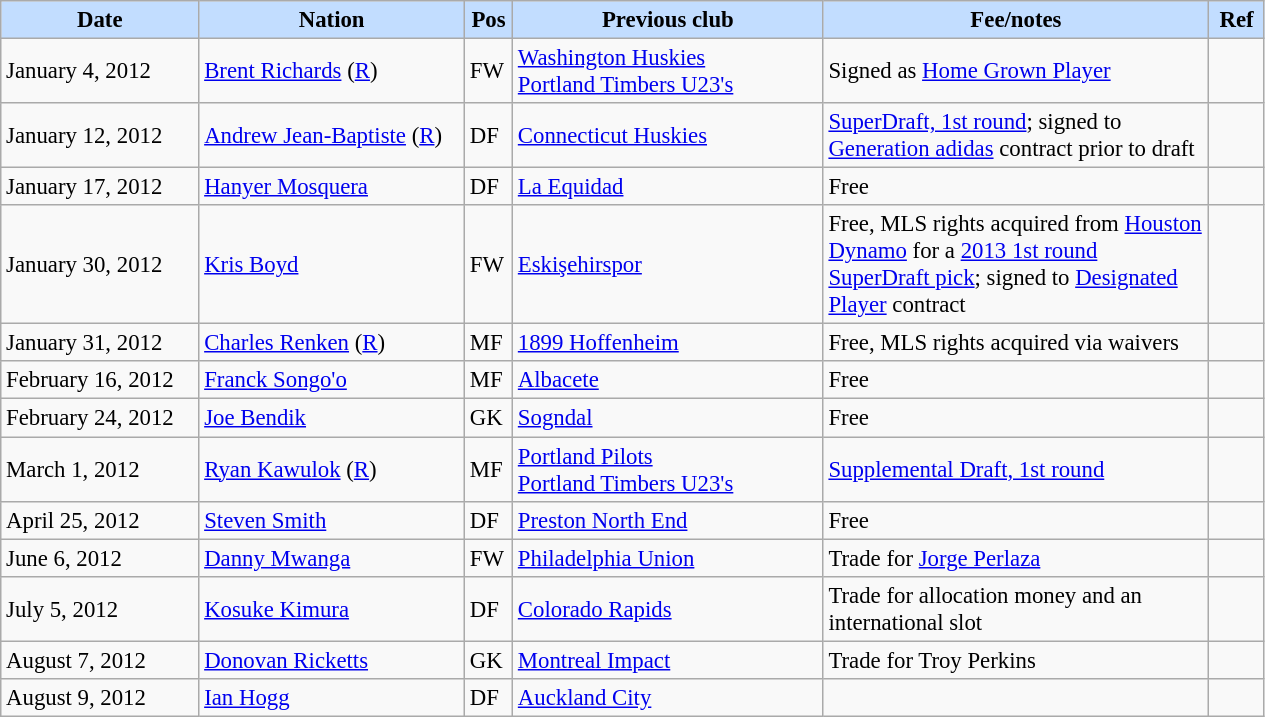<table class="wikitable" style="text-align:left; font-size:95%;">
<tr>
<th style="background:#c2ddff; width:125px;">Date</th>
<th style="background:#c2ddff; width:170px;">Nation</th>
<th style="background:#c2ddff; width:25px;">Pos</th>
<th style="background:#c2ddff; width:200px;">Previous club</th>
<th style="background:#c2ddff; width:250px;">Fee/notes</th>
<th style="background:#c2ddff; width:30px;">Ref</th>
</tr>
<tr>
<td>January 4, 2012</td>
<td> <a href='#'>Brent Richards</a> (<a href='#'>R</a>)</td>
<td>FW</td>
<td> <a href='#'>Washington Huskies</a><br> <a href='#'>Portland Timbers U23's</a></td>
<td>Signed as <a href='#'>Home Grown Player</a></td>
<td></td>
</tr>
<tr>
<td>January 12, 2012</td>
<td> <a href='#'>Andrew Jean-Baptiste</a> (<a href='#'>R</a>)</td>
<td>DF</td>
<td> <a href='#'>Connecticut Huskies</a></td>
<td><a href='#'>SuperDraft, 1st round</a>; signed to <a href='#'>Generation adidas</a> contract prior to draft</td>
<td></td>
</tr>
<tr>
<td>January 17, 2012</td>
<td> <a href='#'>Hanyer Mosquera</a></td>
<td>DF</td>
<td> <a href='#'>La Equidad</a></td>
<td>Free</td>
<td></td>
</tr>
<tr>
<td>January 30, 2012</td>
<td> <a href='#'>Kris Boyd</a></td>
<td>FW</td>
<td> <a href='#'>Eskişehirspor</a></td>
<td>Free, MLS rights acquired from <a href='#'>Houston Dynamo</a> for a <a href='#'>2013 1st round SuperDraft pick</a>; signed to <a href='#'>Designated Player</a> contract</td>
<td></td>
</tr>
<tr>
<td>January 31, 2012</td>
<td> <a href='#'>Charles Renken</a> (<a href='#'>R</a>)</td>
<td>MF</td>
<td> <a href='#'>1899 Hoffenheim</a></td>
<td>Free, MLS rights acquired via waivers</td>
<td></td>
</tr>
<tr>
<td>February 16, 2012</td>
<td> <a href='#'>Franck Songo'o</a></td>
<td>MF</td>
<td> <a href='#'>Albacete</a></td>
<td>Free</td>
<td></td>
</tr>
<tr>
<td>February 24, 2012</td>
<td> <a href='#'>Joe Bendik</a></td>
<td>GK</td>
<td> <a href='#'>Sogndal</a></td>
<td>Free</td>
<td></td>
</tr>
<tr>
<td>March 1, 2012</td>
<td> <a href='#'>Ryan Kawulok</a> (<a href='#'>R</a>)</td>
<td>MF</td>
<td> <a href='#'>Portland Pilots</a><br> <a href='#'>Portland Timbers U23's</a></td>
<td><a href='#'>Supplemental Draft, 1st round</a></td>
<td></td>
</tr>
<tr>
<td>April 25, 2012</td>
<td> <a href='#'>Steven Smith</a></td>
<td>DF</td>
<td> <a href='#'>Preston North End</a></td>
<td>Free</td>
<td></td>
</tr>
<tr>
<td>June 6, 2012</td>
<td> <a href='#'>Danny Mwanga</a></td>
<td>FW</td>
<td> <a href='#'>Philadelphia Union</a></td>
<td>Trade for <a href='#'>Jorge Perlaza</a></td>
<td></td>
</tr>
<tr>
<td>July 5, 2012</td>
<td> <a href='#'>Kosuke Kimura</a></td>
<td>DF</td>
<td> <a href='#'>Colorado Rapids</a></td>
<td>Trade for allocation money and an international slot</td>
<td></td>
</tr>
<tr>
<td>August 7, 2012</td>
<td> <a href='#'>Donovan Ricketts</a></td>
<td>GK</td>
<td> <a href='#'>Montreal Impact</a></td>
<td>Trade for Troy Perkins</td>
<td></td>
</tr>
<tr>
<td>August 9, 2012</td>
<td> <a href='#'>Ian Hogg</a></td>
<td>DF</td>
<td> <a href='#'>Auckland City</a></td>
<td></td>
<td></td>
</tr>
</table>
